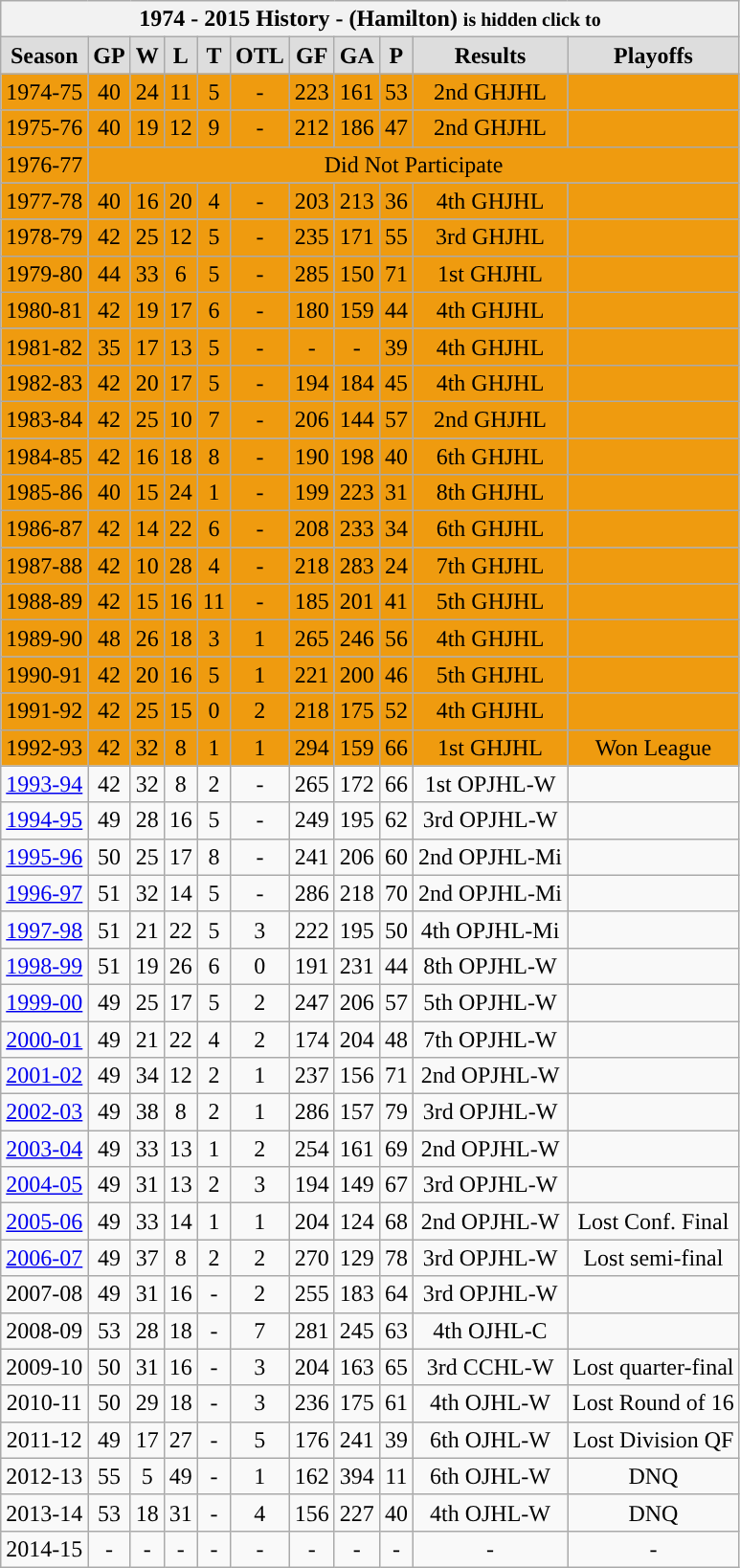<table class="wikitable collapsible collapsed" style="text-align:center;">
<tr>
<th colspan=12 bgcolor="#822433" text_color=white><strong>1974 - 2015 History - (Hamilton)</strong> <small>is hidden click to </small></th>
</tr>
<tr align="center"  bgcolor="#dddddd">
<td><strong>Season</strong></td>
<td><strong>GP</strong></td>
<td><strong>W</strong></td>
<td><strong>L</strong></td>
<td><strong>T</strong></td>
<td><strong>OTL</strong></td>
<td><strong>GF</strong></td>
<td><strong>GA</strong></td>
<td><strong>P</strong></td>
<td><strong>Results</strong></td>
<td><strong>Playoffs</strong></td>
</tr>
<tr align="center" bgcolor="#EF9B0F">
<td>1974-75</td>
<td>40</td>
<td>24</td>
<td>11</td>
<td>5</td>
<td>-</td>
<td>223</td>
<td>161</td>
<td>53</td>
<td>2nd GHJHL</td>
<td></td>
</tr>
<tr align="center" bgcolor="#EF9B0F">
<td>1975-76</td>
<td>40</td>
<td>19</td>
<td>12</td>
<td>9</td>
<td>-</td>
<td>212</td>
<td>186</td>
<td>47</td>
<td>2nd GHJHL</td>
<td></td>
</tr>
<tr align="center" bgcolor="#EF9B0F">
<td>1976-77</td>
<td colspan="11">Did Not Participate</td>
</tr>
<tr align="center" bgcolor="#EF9B0F">
<td>1977-78</td>
<td>40</td>
<td>16</td>
<td>20</td>
<td>4</td>
<td>-</td>
<td>203</td>
<td>213</td>
<td>36</td>
<td>4th GHJHL</td>
<td></td>
</tr>
<tr align="center" bgcolor="#EF9B0F">
<td>1978-79</td>
<td>42</td>
<td>25</td>
<td>12</td>
<td>5</td>
<td>-</td>
<td>235</td>
<td>171</td>
<td>55</td>
<td>3rd GHJHL</td>
<td></td>
</tr>
<tr align="center" bgcolor="#EF9B0F">
<td>1979-80</td>
<td>44</td>
<td>33</td>
<td>6</td>
<td>5</td>
<td>-</td>
<td>285</td>
<td>150</td>
<td>71</td>
<td>1st GHJHL</td>
<td></td>
</tr>
<tr align="center" bgcolor="#EF9B0F">
<td>1980-81</td>
<td>42</td>
<td>19</td>
<td>17</td>
<td>6</td>
<td>-</td>
<td>180</td>
<td>159</td>
<td>44</td>
<td>4th GHJHL</td>
<td></td>
</tr>
<tr align="center" bgcolor="#EF9B0F">
<td>1981-82</td>
<td>35</td>
<td>17</td>
<td>13</td>
<td>5</td>
<td>-</td>
<td>-</td>
<td>-</td>
<td>39</td>
<td>4th GHJHL</td>
<td></td>
</tr>
<tr align="center" bgcolor="#EF9B0F">
<td>1982-83</td>
<td>42</td>
<td>20</td>
<td>17</td>
<td>5</td>
<td>-</td>
<td>194</td>
<td>184</td>
<td>45</td>
<td>4th GHJHL</td>
<td></td>
</tr>
<tr align="center" bgcolor="#EF9B0F">
<td>1983-84</td>
<td>42</td>
<td>25</td>
<td>10</td>
<td>7</td>
<td>-</td>
<td>206</td>
<td>144</td>
<td>57</td>
<td>2nd GHJHL</td>
<td></td>
</tr>
<tr align="center" bgcolor="#EF9B0F">
<td>1984-85</td>
<td>42</td>
<td>16</td>
<td>18</td>
<td>8</td>
<td>-</td>
<td>190</td>
<td>198</td>
<td>40</td>
<td>6th GHJHL</td>
<td></td>
</tr>
<tr align="center" bgcolor="#EF9B0F">
<td>1985-86</td>
<td>40</td>
<td>15</td>
<td>24</td>
<td>1</td>
<td>-</td>
<td>199</td>
<td>223</td>
<td>31</td>
<td>8th GHJHL</td>
<td></td>
</tr>
<tr align="center" bgcolor="#EF9B0F">
<td>1986-87</td>
<td>42</td>
<td>14</td>
<td>22</td>
<td>6</td>
<td>-</td>
<td>208</td>
<td>233</td>
<td>34</td>
<td>6th GHJHL</td>
<td></td>
</tr>
<tr align="center" bgcolor="#EF9B0F">
<td>1987-88</td>
<td>42</td>
<td>10</td>
<td>28</td>
<td>4</td>
<td>-</td>
<td>218</td>
<td>283</td>
<td>24</td>
<td>7th GHJHL</td>
<td></td>
</tr>
<tr align="center" bgcolor="#EF9B0F">
<td>1988-89</td>
<td>42</td>
<td>15</td>
<td>16</td>
<td>11</td>
<td>-</td>
<td>185</td>
<td>201</td>
<td>41</td>
<td>5th GHJHL</td>
<td></td>
</tr>
<tr align="center" bgcolor="#EF9B0F">
<td>1989-90</td>
<td>48</td>
<td>26</td>
<td>18</td>
<td>3</td>
<td>1</td>
<td>265</td>
<td>246</td>
<td>56</td>
<td>4th GHJHL</td>
<td></td>
</tr>
<tr align="center" bgcolor="#EF9B0F">
<td>1990-91</td>
<td>42</td>
<td>20</td>
<td>16</td>
<td>5</td>
<td>1</td>
<td>221</td>
<td>200</td>
<td>46</td>
<td>5th GHJHL</td>
<td></td>
</tr>
<tr align="center" bgcolor="#EF9B0F">
<td>1991-92</td>
<td>42</td>
<td>25</td>
<td>15</td>
<td>0</td>
<td>2</td>
<td>218</td>
<td>175</td>
<td>52</td>
<td>4th GHJHL</td>
<td></td>
</tr>
<tr align="center" bgcolor="#EF9B0F">
<td>1992-93</td>
<td>42</td>
<td>32</td>
<td>8</td>
<td>1</td>
<td>1</td>
<td>294</td>
<td>159</td>
<td>66</td>
<td>1st GHJHL</td>
<td>Won League</td>
</tr>
<tr align="center">
<td><a href='#'>1993-94</a></td>
<td>42</td>
<td>32</td>
<td>8</td>
<td>2</td>
<td>-</td>
<td>265</td>
<td>172</td>
<td>66</td>
<td>1st OPJHL-W</td>
<td></td>
</tr>
<tr align="center">
<td><a href='#'>1994-95</a></td>
<td>49</td>
<td>28</td>
<td>16</td>
<td>5</td>
<td>-</td>
<td>249</td>
<td>195</td>
<td>62</td>
<td>3rd OPJHL-W</td>
<td></td>
</tr>
<tr align="center">
<td><a href='#'>1995-96</a></td>
<td>50</td>
<td>25</td>
<td>17</td>
<td>8</td>
<td>-</td>
<td>241</td>
<td>206</td>
<td>60</td>
<td>2nd OPJHL-Mi</td>
<td></td>
</tr>
<tr align="center">
<td><a href='#'>1996-97</a></td>
<td>51</td>
<td>32</td>
<td>14</td>
<td>5</td>
<td>-</td>
<td>286</td>
<td>218</td>
<td>70</td>
<td>2nd OPJHL-Mi</td>
<td></td>
</tr>
<tr align="center">
<td><a href='#'>1997-98</a></td>
<td>51</td>
<td>21</td>
<td>22</td>
<td>5</td>
<td>3</td>
<td>222</td>
<td>195</td>
<td>50</td>
<td>4th OPJHL-Mi</td>
<td></td>
</tr>
<tr align="center">
<td><a href='#'>1998-99</a></td>
<td>51</td>
<td>19</td>
<td>26</td>
<td>6</td>
<td>0</td>
<td>191</td>
<td>231</td>
<td>44</td>
<td>8th OPJHL-W</td>
<td></td>
</tr>
<tr align="center">
<td><a href='#'>1999-00</a></td>
<td>49</td>
<td>25</td>
<td>17</td>
<td>5</td>
<td>2</td>
<td>247</td>
<td>206</td>
<td>57</td>
<td>5th OPJHL-W</td>
<td></td>
</tr>
<tr align="center">
<td><a href='#'>2000-01</a></td>
<td>49</td>
<td>21</td>
<td>22</td>
<td>4</td>
<td>2</td>
<td>174</td>
<td>204</td>
<td>48</td>
<td>7th OPJHL-W</td>
<td></td>
</tr>
<tr align="center">
<td><a href='#'>2001-02</a></td>
<td>49</td>
<td>34</td>
<td>12</td>
<td>2</td>
<td>1</td>
<td>237</td>
<td>156</td>
<td>71</td>
<td>2nd OPJHL-W</td>
<td></td>
</tr>
<tr align="center">
<td><a href='#'>2002-03</a></td>
<td>49</td>
<td>38</td>
<td>8</td>
<td>2</td>
<td>1</td>
<td>286</td>
<td>157</td>
<td>79</td>
<td>3rd OPJHL-W</td>
<td></td>
</tr>
<tr align="center">
<td><a href='#'>2003-04</a></td>
<td>49</td>
<td>33</td>
<td>13</td>
<td>1</td>
<td>2</td>
<td>254</td>
<td>161</td>
<td>69</td>
<td>2nd OPJHL-W</td>
<td></td>
</tr>
<tr align="center">
<td><a href='#'>2004-05</a></td>
<td>49</td>
<td>31</td>
<td>13</td>
<td>2</td>
<td>3</td>
<td>194</td>
<td>149</td>
<td>67</td>
<td>3rd OPJHL-W</td>
<td></td>
</tr>
<tr align="center">
<td><a href='#'>2005-06</a></td>
<td>49</td>
<td>33</td>
<td>14</td>
<td>1</td>
<td>1</td>
<td>204</td>
<td>124</td>
<td>68</td>
<td>2nd OPJHL-W</td>
<td>Lost Conf. Final</td>
</tr>
<tr align="center">
<td><a href='#'>2006-07</a></td>
<td>49</td>
<td>37</td>
<td>8</td>
<td>2</td>
<td>2</td>
<td>270</td>
<td>129</td>
<td>78</td>
<td>3rd OPJHL-W</td>
<td>Lost semi-final</td>
</tr>
<tr align="center">
<td>2007-08</td>
<td>49</td>
<td>31</td>
<td>16</td>
<td>-</td>
<td>2</td>
<td>255</td>
<td>183</td>
<td>64</td>
<td>3rd OPJHL-W</td>
<td></td>
</tr>
<tr align="center">
<td>2008-09</td>
<td>53</td>
<td>28</td>
<td>18</td>
<td>-</td>
<td>7</td>
<td>281</td>
<td>245</td>
<td>63</td>
<td>4th OJHL-C</td>
<td></td>
</tr>
<tr align="center">
<td>2009-10</td>
<td>50</td>
<td>31</td>
<td>16</td>
<td>-</td>
<td>3</td>
<td>204</td>
<td>163</td>
<td>65</td>
<td>3rd CCHL-W</td>
<td>Lost quarter-final</td>
</tr>
<tr align="center">
<td>2010-11</td>
<td>50</td>
<td>29</td>
<td>18</td>
<td>-</td>
<td>3</td>
<td>236</td>
<td>175</td>
<td>61</td>
<td>4th OJHL-W</td>
<td>Lost Round of 16</td>
</tr>
<tr align="center">
<td>2011-12</td>
<td>49</td>
<td>17</td>
<td>27</td>
<td>-</td>
<td>5</td>
<td>176</td>
<td>241</td>
<td>39</td>
<td>6th OJHL-W</td>
<td>Lost Division QF</td>
</tr>
<tr align="center">
<td>2012-13</td>
<td>55</td>
<td>5</td>
<td>49</td>
<td>-</td>
<td>1</td>
<td>162</td>
<td>394</td>
<td>11</td>
<td>6th OJHL-W</td>
<td>DNQ</td>
</tr>
<tr align="center">
<td>2013-14</td>
<td>53</td>
<td>18</td>
<td>31</td>
<td>-</td>
<td>4</td>
<td>156</td>
<td>227</td>
<td>40</td>
<td>4th OJHL-W</td>
<td>DNQ</td>
</tr>
<tr align="center">
<td>2014-15</td>
<td>-</td>
<td>-</td>
<td>-</td>
<td>-</td>
<td>-</td>
<td>-</td>
<td>-</td>
<td>-</td>
<td>-</td>
<td>-</td>
</tr>
</table>
